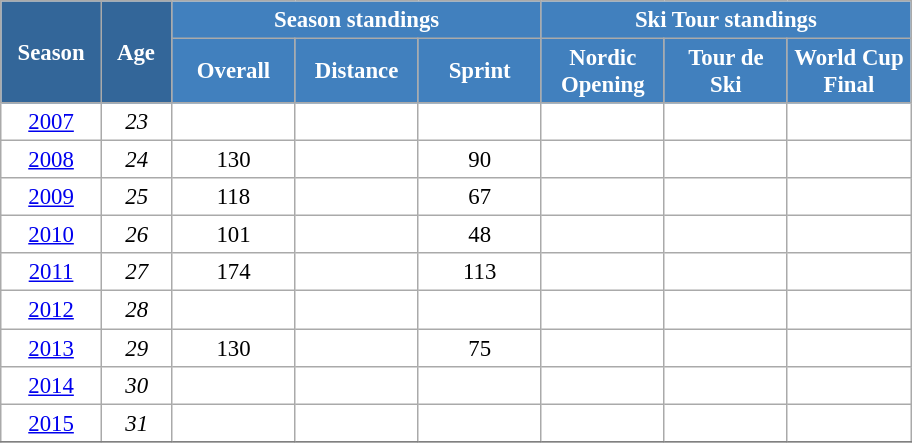<table class="wikitable" style="font-size:95%; text-align:center; border:grey solid 1px; border-collapse:collapse; background:#ffffff;">
<tr>
<th style="background-color:#369; color:white; width:60px;" rowspan="2"> Season </th>
<th style="background-color:#369; color:white; width:40px;" rowspan="2"> Age </th>
<th style="background-color:#4180be; color:white;" colspan="3">Season standings</th>
<th style="background-color:#4180be; color:white;" colspan="3">Ski Tour standings</th>
</tr>
<tr>
<th style="background-color:#4180be; color:white; width:75px;">Overall</th>
<th style="background-color:#4180be; color:white; width:75px;">Distance</th>
<th style="background-color:#4180be; color:white; width:75px;">Sprint</th>
<th style="background-color:#4180be; color:white; width:75px;">Nordic<br>Opening</th>
<th style="background-color:#4180be; color:white; width:75px;">Tour de<br>Ski</th>
<th style="background-color:#4180be; color:white; width:75px;">World Cup<br>Final</th>
</tr>
<tr>
<td><a href='#'>2007</a></td>
<td><em>23</em></td>
<td></td>
<td></td>
<td></td>
<td></td>
<td></td>
<td></td>
</tr>
<tr>
<td><a href='#'>2008</a></td>
<td><em>24</em></td>
<td>130</td>
<td></td>
<td>90</td>
<td></td>
<td></td>
<td></td>
</tr>
<tr>
<td><a href='#'>2009</a></td>
<td><em>25</em></td>
<td>118</td>
<td></td>
<td>67</td>
<td></td>
<td></td>
<td></td>
</tr>
<tr>
<td><a href='#'>2010</a></td>
<td><em>26</em></td>
<td>101</td>
<td></td>
<td>48</td>
<td></td>
<td></td>
<td></td>
</tr>
<tr>
<td><a href='#'>2011</a></td>
<td><em>27</em></td>
<td>174</td>
<td></td>
<td>113</td>
<td></td>
<td></td>
<td></td>
</tr>
<tr>
<td><a href='#'>2012</a></td>
<td><em>28</em></td>
<td></td>
<td></td>
<td></td>
<td></td>
<td></td>
<td></td>
</tr>
<tr>
<td><a href='#'>2013</a></td>
<td><em>29</em></td>
<td>130</td>
<td></td>
<td>75</td>
<td></td>
<td></td>
<td></td>
</tr>
<tr>
<td><a href='#'>2014</a></td>
<td><em>30</em></td>
<td></td>
<td></td>
<td></td>
<td></td>
<td></td>
<td></td>
</tr>
<tr>
<td><a href='#'>2015</a></td>
<td><em>31</em></td>
<td></td>
<td></td>
<td></td>
<td></td>
<td></td>
<td></td>
</tr>
<tr>
</tr>
</table>
